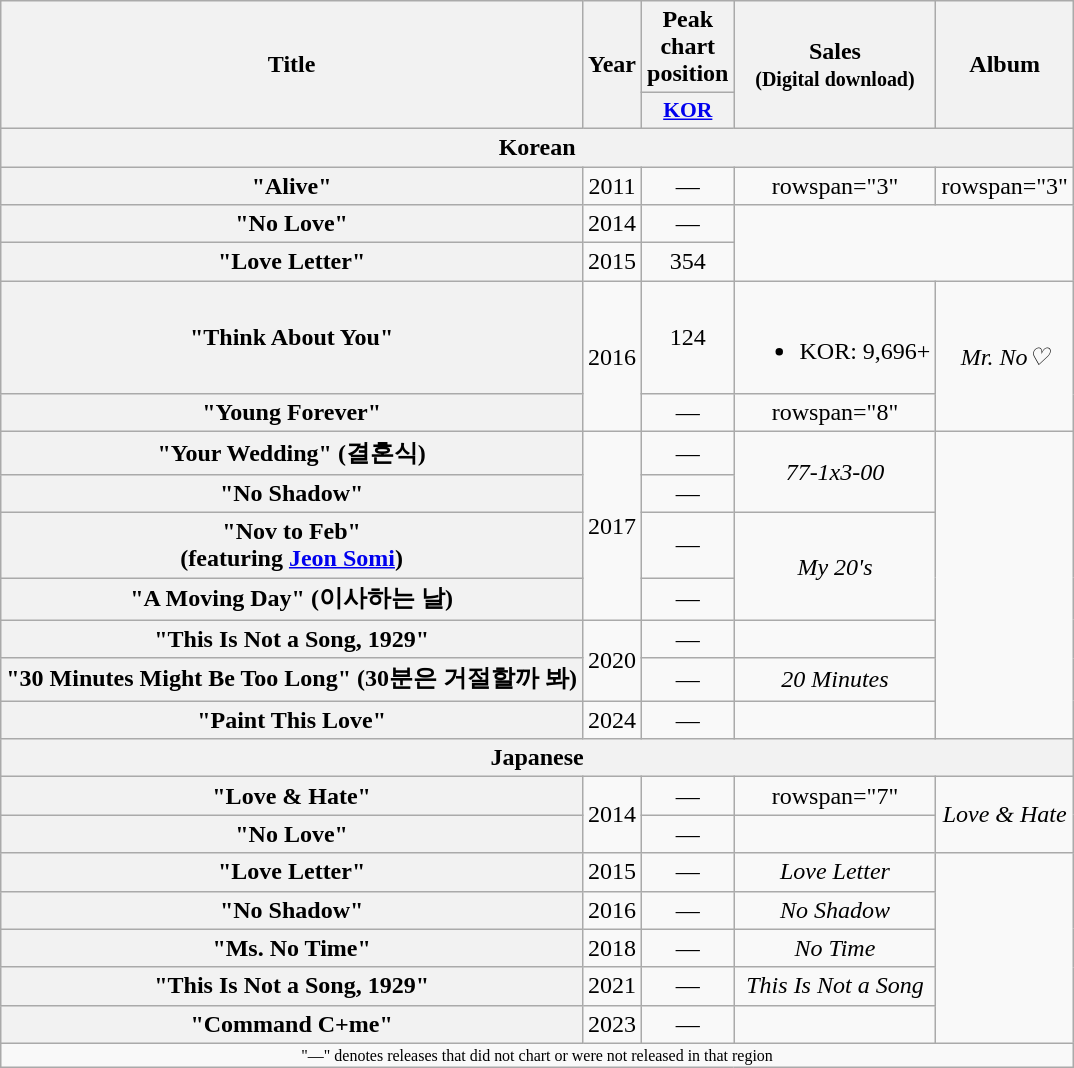<table class="wikitable plainrowheaders" style="text-align:center;">
<tr>
<th scope="col" rowspan="2">Title</th>
<th scope="col" rowspan="2">Year</th>
<th scope="col" colspan="1">Peak chart position</th>
<th scope="col" rowspan="2">Sales<br><small>(Digital download)</small></th>
<th scope="col" rowspan="2">Album</th>
</tr>
<tr>
<th scope="col" style="width:3em;font-size:90%;"><a href='#'>KOR</a><br></th>
</tr>
<tr>
<th colspan="5">Korean</th>
</tr>
<tr>
<th scope="row">"Alive"</th>
<td>2011</td>
<td>—</td>
<td>rowspan="3" </td>
<td>rowspan="3" </td>
</tr>
<tr>
<th scope="row">"No Love"</th>
<td>2014</td>
<td>—</td>
</tr>
<tr>
<th scope="row">"Love Letter"</th>
<td>2015</td>
<td>354</td>
</tr>
<tr>
<th scope="row">"Think About You"</th>
<td rowspan="2">2016</td>
<td>124</td>
<td><br><ul><li>KOR: 9,696+</li></ul></td>
<td rowspan="2"><em>Mr. No♡</em></td>
</tr>
<tr>
<th scope="row">"Young Forever"</th>
<td>—</td>
<td>rowspan="8" </td>
</tr>
<tr>
<th scope="row">"Your Wedding" (결혼식)</th>
<td rowspan="4">2017</td>
<td>—</td>
<td rowspan="2"><em>77-1x3-00</em></td>
</tr>
<tr>
<th scope="row">"No Shadow"</th>
<td>—</td>
</tr>
<tr>
<th scope="row">"Nov to Feb"<br><span>(featuring <a href='#'>Jeon Somi</a>)</span></th>
<td>—</td>
<td rowspan="2"><em>My 20's</em></td>
</tr>
<tr>
<th scope="row">"A Moving Day" (이사하는 날)</th>
<td>—</td>
</tr>
<tr>
<th scope="row">"This Is Not a Song, 1929"</th>
<td rowspan="2">2020</td>
<td>—</td>
<td></td>
</tr>
<tr>
<th scope="row">"30 Minutes Might Be Too Long" (30분은 거절할까 봐)</th>
<td>—</td>
<td><em>20 Minutes</em></td>
</tr>
<tr>
<th scope="row">"Paint This Love"</th>
<td>2024</td>
<td>—</td>
<td></td>
</tr>
<tr>
<th colspan="5">Japanese</th>
</tr>
<tr>
<th scope="row">"Love & Hate"</th>
<td rowspan="2">2014</td>
<td>—</td>
<td>rowspan="7" </td>
<td rowspan="2"><em>Love & Hate</em></td>
</tr>
<tr>
<th scope="row">"No Love"</th>
<td>—</td>
</tr>
<tr>
<th scope="row">"Love Letter"</th>
<td>2015</td>
<td>—</td>
<td><em>Love Letter</em></td>
</tr>
<tr>
<th scope="row">"No Shadow"</th>
<td>2016</td>
<td>—</td>
<td><em>No Shadow</em></td>
</tr>
<tr>
<th scope="row">"Ms. No Time"</th>
<td>2018</td>
<td>—</td>
<td><em>No Time</em></td>
</tr>
<tr>
<th scope="row">"This Is Not a Song, 1929"</th>
<td>2021</td>
<td>—</td>
<td><em>This Is Not a Song</em></td>
</tr>
<tr>
<th scope="row">"Command C+me"</th>
<td>2023</td>
<td>—</td>
<td></td>
</tr>
<tr>
<td colspan="6" style="font-size:8pt;">"—" denotes releases that did not chart or were not released in that region</td>
</tr>
</table>
